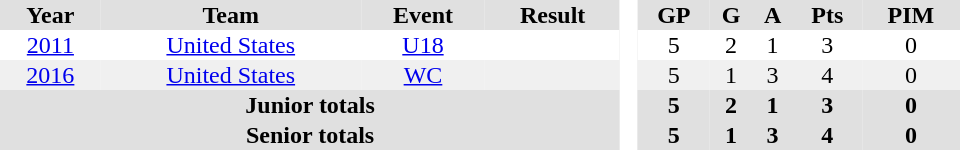<table border="0" cellpadding="1" cellspacing="0" style="text-align:center; width:40em">
<tr ALIGN="centre" bgcolor="#e0e0e0">
<th>Year</th>
<th>Team</th>
<th>Event</th>
<th>Result</th>
<th rowspan="93" bgcolor="#ffffff"> </th>
<th>GP</th>
<th>G</th>
<th>A</th>
<th>Pts</th>
<th>PIM</th>
</tr>
<tr>
<td><a href='#'>2011</a></td>
<td><a href='#'>United States</a></td>
<td><a href='#'>U18</a></td>
<td></td>
<td>5</td>
<td>2</td>
<td>1</td>
<td>3</td>
<td>0</td>
</tr>
<tr style="background:#f0f0f0;">
<td><a href='#'>2016</a></td>
<td><a href='#'>United States</a></td>
<td><a href='#'>WC</a></td>
<td></td>
<td>5</td>
<td>1</td>
<td>3</td>
<td>4</td>
<td>0</td>
</tr>
<tr style="background:#e0e0e0;">
<th colspan=4>Junior totals</th>
<th>5</th>
<th>2</th>
<th>1</th>
<th>3</th>
<th>0</th>
</tr>
<tr style="background:#e0e0e0;">
<th colspan=4>Senior totals</th>
<th>5</th>
<th>1</th>
<th>3</th>
<th>4</th>
<th>0</th>
</tr>
</table>
